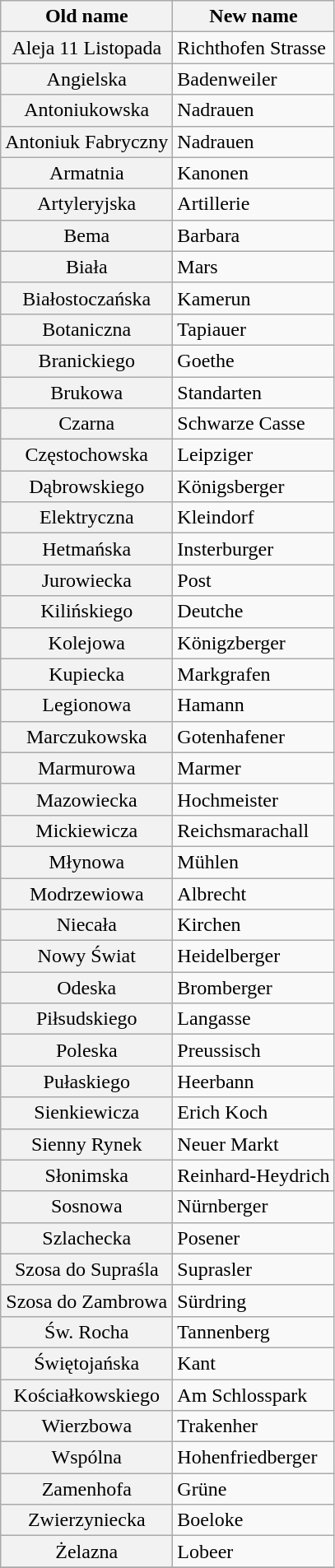<table class="wikitable">
<tr>
<th scope="col">Old name</th>
<th scope="col">New name</th>
</tr>
<tr>
<th scope="row" style="font-weight:normal;">Aleja 11 Listopada</th>
<td>Richthofen Strasse</td>
</tr>
<tr>
<th scope="row" style="font-weight:normal;">Angielska</th>
<td>Badenweiler</td>
</tr>
<tr>
<th scope="row" style="font-weight:normal;">Antoniukowska</th>
<td>Nadrauen</td>
</tr>
<tr>
<th scope="row" style="font-weight:normal;">Antoniuk Fabryczny</th>
<td>Nadrauen</td>
</tr>
<tr>
<th scope="row" style="font-weight:normal;">Armatnia</th>
<td>Kanonen</td>
</tr>
<tr>
<th scope="row" style="font-weight:normal;">Artyleryjska</th>
<td>Artillerie</td>
</tr>
<tr>
<th scope="row" style="font-weight:normal;">Bema</th>
<td>Barbara</td>
</tr>
<tr>
<th scope="row" style="font-weight:normal;">Biała</th>
<td>Mars</td>
</tr>
<tr>
<th scope="row" style="font-weight:normal;">Białostoczańska</th>
<td>Kamerun</td>
</tr>
<tr>
<th scope="row" style="font-weight:normal;">Botaniczna</th>
<td>Tapiauer</td>
</tr>
<tr>
<th scope="row" style="font-weight:normal;">Branickiego</th>
<td>Goethe</td>
</tr>
<tr>
<th scope="row" style="font-weight:normal;">Brukowa</th>
<td>Standarten</td>
</tr>
<tr>
<th scope="row" style="font-weight:normal;">Czarna</th>
<td>Schwarze Casse</td>
</tr>
<tr>
<th scope="row" style="font-weight:normal;">Częstochowska</th>
<td>Leipziger</td>
</tr>
<tr>
<th scope="row" style="font-weight:normal;">Dąbrowskiego</th>
<td>Königsberger</td>
</tr>
<tr>
<th scope="row" style="font-weight:normal;">Elektryczna</th>
<td>Kleindorf</td>
</tr>
<tr>
<th scope="row" style="font-weight:normal;">Hetmańska</th>
<td>Insterburger</td>
</tr>
<tr>
<th scope="row" style="font-weight:normal;">Jurowiecka</th>
<td>Post</td>
</tr>
<tr>
<th scope="row" style="font-weight:normal;">Kilińskiego</th>
<td>Deutche</td>
</tr>
<tr>
<th scope="row" style="font-weight:normal;">Kolejowa</th>
<td>Königzberger</td>
</tr>
<tr>
<th scope="row" style="font-weight:normal;">Kupiecka</th>
<td>Markgrafen</td>
</tr>
<tr>
<th scope="row" style="font-weight:normal;">Legionowa</th>
<td>Hamann</td>
</tr>
<tr>
<th scope="row" style="font-weight:normal;">Marczukowska</th>
<td>Gotenhafener</td>
</tr>
<tr>
<th scope="row" style="font-weight:normal;">Marmurowa</th>
<td>Marmer</td>
</tr>
<tr>
<th scope="row" style="font-weight:normal;">Mazowiecka</th>
<td>Hochmeister</td>
</tr>
<tr>
<th scope="row" style="font-weight:normal;">Mickiewicza</th>
<td>Reichsmarachall</td>
</tr>
<tr>
<th scope="row" style="font-weight:normal;">Młynowa</th>
<td>Mühlen</td>
</tr>
<tr>
<th scope="row" style="font-weight:normal;">Modrzewiowa</th>
<td>Albrecht</td>
</tr>
<tr>
<th scope="row" style="font-weight:normal;">Niecała</th>
<td>Kirchen</td>
</tr>
<tr>
<th scope="row" style="font-weight:normal;">Nowy Świat</th>
<td>Heidelberger</td>
</tr>
<tr>
<th scope="row" style="font-weight:normal;">Odeska</th>
<td>Bromberger</td>
</tr>
<tr>
<th scope="row" style="font-weight:normal;">Piłsudskiego</th>
<td>Langasse</td>
</tr>
<tr>
<th scope="row" style="font-weight:normal;">Poleska</th>
<td>Preussisch</td>
</tr>
<tr>
<th scope="row" style="font-weight:normal;">Pułaskiego</th>
<td>Heerbann</td>
</tr>
<tr>
<th scope="row" style="font-weight:normal;">Sienkiewicza</th>
<td>Erich Koch</td>
</tr>
<tr>
<th scope="row" style="font-weight:normal;">Sienny Rynek</th>
<td>Neuer Markt</td>
</tr>
<tr>
<th scope="row" style="font-weight:normal;">Słonimska</th>
<td>Reinhard-Heydrich</td>
</tr>
<tr>
<th scope="row" style="font-weight:normal;">Sosnowa</th>
<td>Nürnberger</td>
</tr>
<tr>
<th scope="row" style="font-weight:normal;">Szlachecka</th>
<td>Posener</td>
</tr>
<tr>
<th scope="row" style="font-weight:normal;">Szosa do Supraśla</th>
<td>Suprasler</td>
</tr>
<tr>
<th scope="row" style="font-weight:normal;">Szosa do Zambrowa</th>
<td>Sürdring</td>
</tr>
<tr>
<th scope="row" style="font-weight:normal;">Św. Rocha</th>
<td>Tannenberg</td>
</tr>
<tr>
<th scope="row" style="font-weight:normal;">Świętojańska</th>
<td>Kant</td>
</tr>
<tr>
<th scope="row" style="font-weight:normal;">Kościałkowskiego</th>
<td>Am Schlosspark</td>
</tr>
<tr>
<th scope="row" style="font-weight:normal;">Wierzbowa</th>
<td>Trakenher</td>
</tr>
<tr>
<th scope="row" style="font-weight:normal;">Wspólna</th>
<td>Hohenfriedberger</td>
</tr>
<tr>
<th scope="row" style="font-weight:normal;">Zamenhofa</th>
<td>Grüne</td>
</tr>
<tr>
<th scope="row" style="font-weight:normal;">Zwierzyniecka</th>
<td>Boeloke</td>
</tr>
<tr>
<th scope="row" style="font-weight:normal;">Żelazna</th>
<td>Lobeer</td>
</tr>
<tr>
</tr>
</table>
